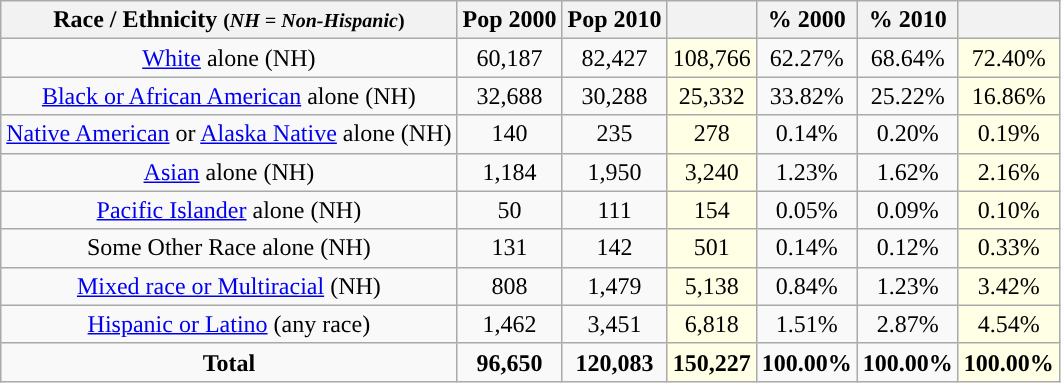<table class="wikitable" style="text-align:center;">
<tr>
<th>Race / Ethnicity <small>(<em>NH = Non-Hispanic</em>)</small></th>
<th>Pop 2000</th>
<th>Pop 2010</th>
<th></th>
<th>% 2000</th>
<th>% 2010</th>
<th></th>
</tr>
<tr>
<td><a href='#'>White</a> alone (NH)</td>
<td>60,187</td>
<td>82,427</td>
<td style='background: #ffffe6;'>108,766</td>
<td>62.27%</td>
<td>68.64%</td>
<td style='background: #ffffe6;'>72.40%</td>
</tr>
<tr>
<td><a href='#'>Black or African American</a> alone (NH)</td>
<td>32,688</td>
<td>30,288</td>
<td style='background: #ffffe6;'>25,332</td>
<td>33.82%</td>
<td>25.22%</td>
<td style='background: #ffffe6;'>16.86%</td>
</tr>
<tr>
<td><a href='#'>Native American</a> or <a href='#'>Alaska Native</a> alone (NH)</td>
<td>140</td>
<td>235</td>
<td style='background: #ffffe6;'>278</td>
<td>0.14%</td>
<td>0.20%</td>
<td style='background: #ffffe6;'>0.19%</td>
</tr>
<tr>
<td><a href='#'>Asian</a> alone (NH)</td>
<td>1,184</td>
<td>1,950</td>
<td style='background: #ffffe6;'>3,240</td>
<td>1.23%</td>
<td>1.62%</td>
<td style='background: #ffffe6;'>2.16%</td>
</tr>
<tr>
<td><a href='#'>Pacific Islander</a> alone (NH)</td>
<td>50</td>
<td>111</td>
<td style='background: #ffffe6;'>154</td>
<td>0.05%</td>
<td>0.09%</td>
<td style='background: #ffffe6;'>0.10%</td>
</tr>
<tr>
<td>Some Other Race alone (NH)</td>
<td>131</td>
<td>142</td>
<td style='background: #ffffe6;'>501</td>
<td>0.14%</td>
<td>0.12%</td>
<td style='background: #ffffe6;'>0.33%</td>
</tr>
<tr>
<td><a href='#'>Mixed race or Multiracial</a> (NH)</td>
<td>808</td>
<td>1,479</td>
<td style='background: #ffffe6;'>5,138</td>
<td>0.84%</td>
<td>1.23%</td>
<td style='background: #ffffe6;'>3.42%</td>
</tr>
<tr>
<td><a href='#'>Hispanic or Latino</a> (any race)</td>
<td>1,462</td>
<td>3,451</td>
<td style='background: #ffffe6;'>6,818</td>
<td>1.51%</td>
<td>2.87%</td>
<td style='background: #ffffe6;'>4.54%</td>
</tr>
<tr>
<td><strong>Total</strong></td>
<td><strong>96,650</strong></td>
<td><strong>120,083</strong></td>
<td style='background: #ffffe6;'><strong>150,227</strong></td>
<td><strong>100.00%</strong></td>
<td><strong>100.00%</strong></td>
<td style='background: #ffffe6;'><strong>100.00%</strong></td>
</tr>
</table>
